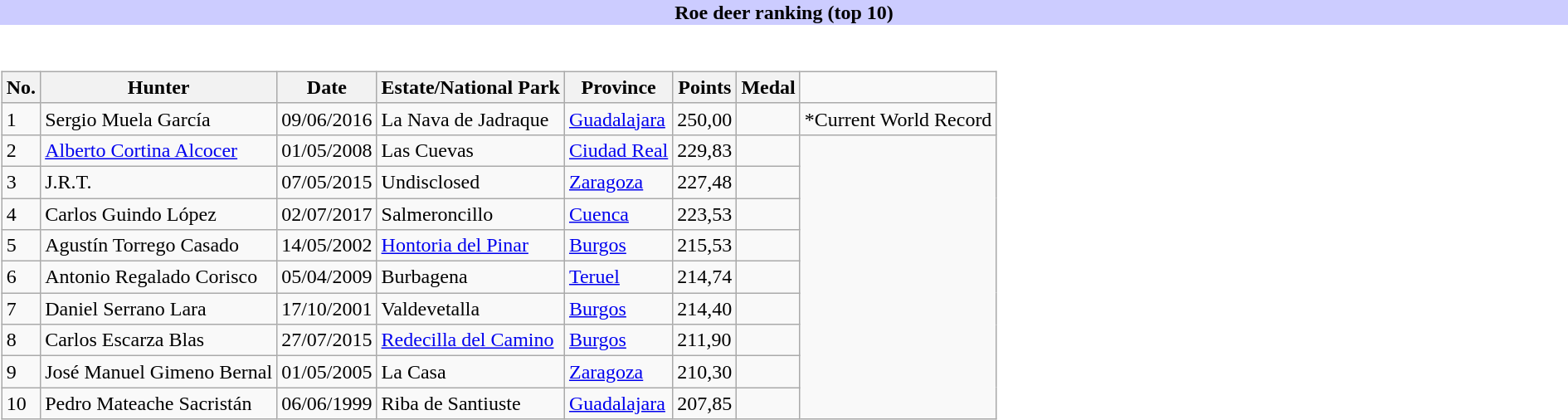<table class="toccolours collapsible collapsed"  style="width: 100%; margin: auto;">
<tr>
<th style="background:#ccf;">Roe deer ranking (top 10)</th>
</tr>
<tr>
<td><br><table class="wikitable sortable">
<tr>
<th>No.</th>
<th>Hunter</th>
<th>Date</th>
<th>Estate/National Park</th>
<th>Province</th>
<th>Points</th>
<th>Medal</th>
</tr>
<tr>
<td>1</td>
<td>Sergio Muela García</td>
<td>09/06/2016</td>
<td>La Nava de Jadraque</td>
<td><a href='#'>Guadalajara</a></td>
<td>250,00</td>
<td></td>
<td>*Current World Record</td>
</tr>
<tr>
<td>2</td>
<td><a href='#'>Alberto Cortina Alcocer</a></td>
<td>01/05/2008</td>
<td>Las Cuevas</td>
<td><a href='#'>Ciudad Real</a></td>
<td>229,83</td>
<td></td>
</tr>
<tr>
<td>3</td>
<td>J.R.T.</td>
<td>07/05/2015</td>
<td>Undisclosed</td>
<td><a href='#'>Zaragoza</a></td>
<td>227,48</td>
<td></td>
</tr>
<tr>
<td>4</td>
<td>Carlos Guindo López</td>
<td>02/07/2017</td>
<td>Salmeroncillo</td>
<td><a href='#'>Cuenca</a></td>
<td>223,53</td>
<td></td>
</tr>
<tr>
<td>5</td>
<td>Agustín Torrego Casado</td>
<td>14/05/2002</td>
<td><a href='#'>Hontoria del Pinar</a></td>
<td><a href='#'>Burgos</a></td>
<td>215,53</td>
<td></td>
</tr>
<tr>
<td>6</td>
<td>Antonio Regalado Corisco</td>
<td>05/04/2009</td>
<td>Burbagena</td>
<td><a href='#'>Teruel</a></td>
<td>214,74</td>
<td></td>
</tr>
<tr>
<td>7</td>
<td>Daniel Serrano Lara</td>
<td>17/10/2001</td>
<td>Valdevetalla</td>
<td><a href='#'>Burgos</a></td>
<td>214,40</td>
<td></td>
</tr>
<tr>
<td>8</td>
<td>Carlos Escarza Blas</td>
<td>27/07/2015</td>
<td><a href='#'>Redecilla del Camino</a></td>
<td><a href='#'>Burgos</a></td>
<td>211,90</td>
<td></td>
</tr>
<tr>
<td>9</td>
<td>José Manuel Gimeno Bernal</td>
<td>01/05/2005</td>
<td>La Casa</td>
<td><a href='#'>Zaragoza</a></td>
<td>210,30</td>
<td></td>
</tr>
<tr>
<td>10</td>
<td>Pedro Mateache Sacristán</td>
<td>06/06/1999</td>
<td>Riba de Santiuste</td>
<td><a href='#'>Guadalajara</a></td>
<td>207,85</td>
<td></td>
</tr>
</table>
</td>
</tr>
</table>
